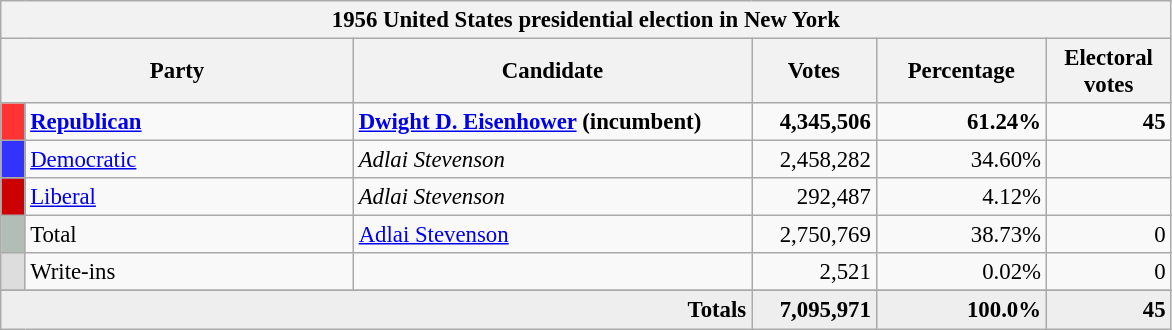<table class="wikitable" style="font-size: 95%;">
<tr>
<th colspan="6">1956 United States presidential election in New York</th>
</tr>
<tr>
<th colspan="2" style="width: 15em">Party</th>
<th style="width: 17em">Candidate</th>
<th style="width: 5em">Votes</th>
<th style="width: 7em">Percentage</th>
<th style="width: 5em">Electoral votes</th>
</tr>
<tr>
<th style="background-color:#FF3333; width: 3px"></th>
<td style="width: 130px"><strong><a href='#'>Republican</a></strong></td>
<td><strong><a href='#'>Dwight D. Eisenhower</a> (incumbent)</strong></td>
<td align="right"><strong>4,345,506</strong></td>
<td align="right"><strong>61.24%</strong></td>
<td align="right"><strong>45</strong></td>
</tr>
<tr>
<th style="background-color:#3333FF; width: 3px"></th>
<td style="width: 130px"><a href='#'>Democratic</a></td>
<td><em>Adlai Stevenson</em></td>
<td align="right">2,458,282</td>
<td align="right">34.60%</td>
<td align="right"></td>
</tr>
<tr>
<th style="background-color:#CC0000; width: 3px"></th>
<td style="width: 130px"><a href='#'>Liberal</a></td>
<td><em>Adlai Stevenson</em></td>
<td align="right">292,487</td>
<td align="right">4.12%</td>
<td align="right"></td>
</tr>
<tr>
<th style="background-color:#B2BEB5; width: 3px"></th>
<td style="width: 130px">Total</td>
<td><a href='#'>Adlai Stevenson</a></td>
<td align="right">2,750,769</td>
<td align="right">38.73%</td>
<td align="right">0</td>
</tr>
<tr>
<th style="background-color:#DDDDDD; width: 3px"></th>
<td style="width: 130px">Write-ins</td>
<td></td>
<td align="right">2,521</td>
<td align="right">0.02%</td>
<td align="right">0</td>
</tr>
<tr>
</tr>
<tr bgcolor="#EEEEEE">
<td colspan="3" align="right"><strong>Totals</strong></td>
<td align="right"><strong>7,095,971</strong></td>
<td align="right"><strong>100.0%</strong></td>
<td align="right"><strong>45</strong></td>
</tr>
</table>
